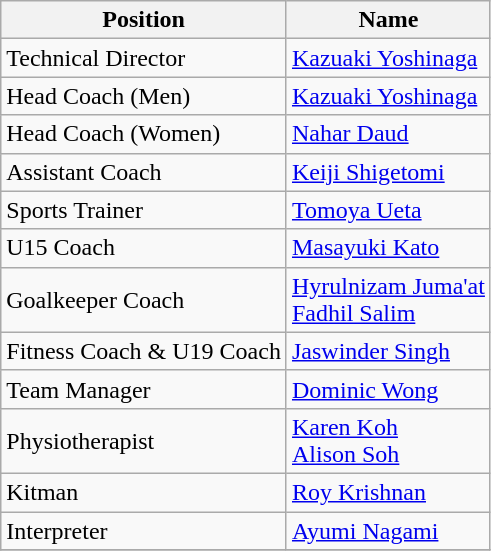<table class="wikitable">
<tr>
<th>Position</th>
<th>Name</th>
</tr>
<tr>
<td>Technical Director</td>
<td> <a href='#'>Kazuaki Yoshinaga</a></td>
</tr>
<tr>
<td>Head Coach (Men)</td>
<td> <a href='#'>Kazuaki Yoshinaga</a></td>
</tr>
<tr>
<td>Head Coach (Women)</td>
<td> <a href='#'>Nahar Daud</a></td>
</tr>
<tr>
<td>Assistant Coach</td>
<td> <a href='#'>Keiji Shigetomi</a></td>
</tr>
<tr>
<td>Sports Trainer</td>
<td> <a href='#'>Tomoya Ueta</a></td>
</tr>
<tr>
<td>U15 Coach</td>
<td> <a href='#'>Masayuki Kato</a></td>
</tr>
<tr>
<td>Goalkeeper Coach</td>
<td> <a href='#'>Hyrulnizam Juma'at</a> <br>  <a href='#'>Fadhil Salim</a></td>
</tr>
<tr>
<td>Fitness Coach & U19 Coach</td>
<td> <a href='#'>Jaswinder Singh</a></td>
</tr>
<tr>
<td>Team Manager</td>
<td> <a href='#'>Dominic Wong</a></td>
</tr>
<tr>
<td>Physiotherapist</td>
<td> <a href='#'>Karen Koh</a> <br>  <a href='#'>Alison Soh</a></td>
</tr>
<tr>
<td>Kitman</td>
<td> <a href='#'>Roy Krishnan</a></td>
</tr>
<tr>
<td>Interpreter</td>
<td> <a href='#'>Ayumi Nagami</a></td>
</tr>
<tr>
</tr>
</table>
